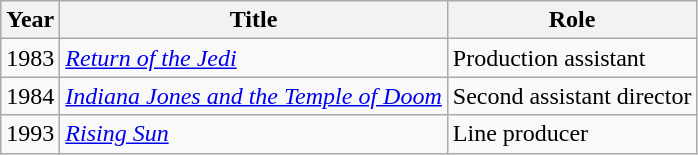<table class="wikitable">
<tr>
<th>Year</th>
<th>Title</th>
<th>Role</th>
</tr>
<tr>
<td>1983</td>
<td><em><a href='#'>Return of the Jedi</a></em></td>
<td>Production assistant</td>
</tr>
<tr>
<td>1984</td>
<td><em><a href='#'>Indiana Jones and the Temple of Doom</a></em></td>
<td>Second assistant director</td>
</tr>
<tr>
<td>1993</td>
<td><em><a href='#'>Rising Sun</a></em></td>
<td>Line producer</td>
</tr>
</table>
